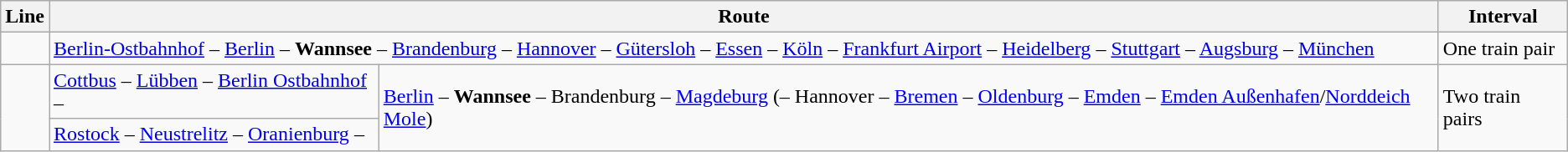<table class="wikitable">
<tr>
<th>Line</th>
<th colspan="2">Route</th>
<th>Interval</th>
</tr>
<tr>
<td align="center"></td>
<td colspan="2"><a href='#'>Berlin-Ostbahnhof</a> – <a href='#'>Berlin</a> – <strong>Wannsee</strong> – <a href='#'>Brandenburg</a> – <a href='#'>Hannover</a> – <a href='#'>Gütersloh</a> – <a href='#'>Essen</a> – <a href='#'>Köln</a> – <a href='#'>Frankfurt Airport</a> – <a href='#'>Heidelberg</a> – <a href='#'>Stuttgart</a> – <a href='#'>Augsburg</a> – <a href='#'>München</a></td>
<td>One train pair</td>
</tr>
<tr>
<td rowspan="2" align="center"></td>
<td><a href='#'>Cottbus</a> – <a href='#'>Lübben</a> – <a href='#'>Berlin Ostbahnhof</a> –</td>
<td rowspan="2"><a href='#'>Berlin</a> – <strong>Wannsee</strong> – Brandenburg – <a href='#'>Magdeburg</a> (– Hannover – <a href='#'>Bremen</a> – <a href='#'>Oldenburg</a> – <a href='#'>Emden</a> – <a href='#'>Emden Außenhafen</a>/<a href='#'>Norddeich Mole</a>)</td>
<td rowspan="2">Two train pairs</td>
</tr>
<tr>
<td><a href='#'>Rostock</a> – <a href='#'>Neustrelitz</a> – <a href='#'>Oranienburg</a> –</td>
</tr>
</table>
